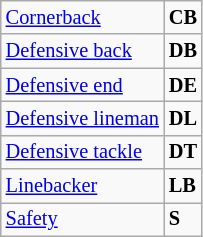<table class="wikitable" style="font-size:85%;">
<tr>
<td><a href='#'>Cornerback</a></td>
<td><strong>CB</strong></td>
</tr>
<tr>
<td><a href='#'>Defensive back</a></td>
<td><strong>DB</strong></td>
</tr>
<tr>
<td><a href='#'>Defensive end</a></td>
<td><strong>DE</strong></td>
</tr>
<tr>
<td><a href='#'>Defensive lineman</a></td>
<td><strong>DL</strong></td>
</tr>
<tr>
<td><a href='#'>Defensive tackle</a></td>
<td><strong>DT</strong></td>
</tr>
<tr>
<td><a href='#'>Linebacker</a></td>
<td><strong>LB</strong></td>
</tr>
<tr>
<td><a href='#'>Safety</a></td>
<td><strong>S</strong></td>
</tr>
</table>
